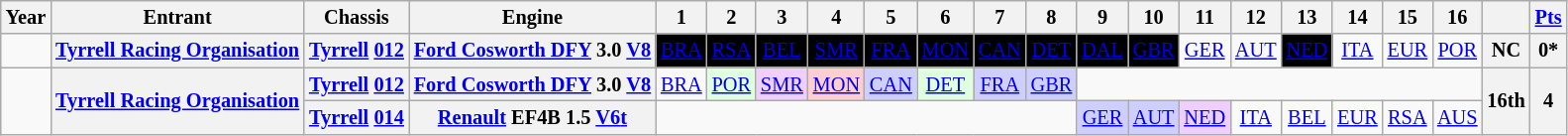<table class="wikitable" style="text-align:center; font-size:85%">
<tr>
<th>Year</th>
<th>Entrant</th>
<th>Chassis</th>
<th>Engine</th>
<th>1</th>
<th>2</th>
<th>3</th>
<th>4</th>
<th>5</th>
<th>6</th>
<th>7</th>
<th>8</th>
<th>9</th>
<th>10</th>
<th>11</th>
<th>12</th>
<th>13</th>
<th>14</th>
<th>15</th>
<th>16</th>
<th></th>
<th><a href='#'>Pts</a></th>
</tr>
<tr>
<td></td>
<th nowrap><a href='#'>Tyrrell Racing Organisation</a></th>
<th nowrap><a href='#'>Tyrrell</a> <a href='#'>012</a></th>
<th nowrap><a href='#'>Ford Cosworth DFY</a> 3.0 <a href='#'>V8</a></th>
<td style="background:#000000; color: #ffffff"><a href='#'><span>BRA</span></a><br></td>
<td style="background:#000000; color: #ffffff"><a href='#'><span>RSA</span></a> <br></td>
<td style="background:#000000; color: #ffffff"><a href='#'><span>BEL</span></a><br></td>
<td style="background:#000000; color: #ffffff"><a href='#'><span>SMR</span></a><br></td>
<td style="background:#000000; color: #ffffff"><a href='#'><span>FRA</span></a><br></td>
<td style="background:#000000; color: #ffffff"><a href='#'><span>MON</span></a><br></td>
<td style="background:#000000; color: #ffffff"><a href='#'><span>CAN</span></a><br></td>
<td style="background:#000000; color: #ffffff"><a href='#'><span>DET</span></a><br></td>
<td style="background:#000000; color: #ffffff"><a href='#'><span>DAL</span></a><br></td>
<td style="background:#000000; color: #ffffff"><a href='#'><span>GBR</span></a><br></td>
<td><a href='#'>GER</a></td>
<td><a href='#'>AUT</a><br></td>
<td style="background:#000000; color: #ffffff"><a href='#'><span>NED</span></a><br></td>
<td><a href='#'>ITA</a></td>
<td><a href='#'>EUR</a></td>
<td><a href='#'>POR</a></td>
<th>NC</th>
<th>0*</th>
</tr>
<tr>
<td rowspan=2></td>
<th rowspan=2 nowrap><a href='#'>Tyrrell Racing Organisation</a></th>
<th nowrap><a href='#'>Tyrrell</a> <a href='#'>012</a></th>
<th nowrap><a href='#'>Ford Cosworth DFY</a> 3.0 <a href='#'>V8</a></th>
<td><a href='#'>BRA</a></td>
<td style="background:#DFFFDF;"><a href='#'>POR</a><br></td>
<td style="background:#EFCFFF;"><a href='#'>SMR</a><br></td>
<td style="background:#FFCFCF;"><a href='#'>MON</a><br></td>
<td style="background:#CFCFFF;"><a href='#'>CAN</a><br></td>
<td style="background:#DFFFDF;"><a href='#'>DET</a><br></td>
<td style="background:#CFCFFF;"><a href='#'>FRA</a><br></td>
<td style="background:#CFCFFF;"><a href='#'>GBR</a><br></td>
<td colspan=8></td>
<th rowspan=2>16th</th>
<th rowspan=2>4</th>
</tr>
<tr>
<th nowrap><a href='#'>Tyrrell</a> <a href='#'>014</a></th>
<th nowrap><a href='#'>Renault</a> EF4B 1.5 <a href='#'>V6</a><a href='#'>t</a></th>
<td colspan=8></td>
<td style="background:#CFCFFF;"><a href='#'>GER</a><br></td>
<td style="background:#CFCFFF;"><a href='#'>AUT</a><br></td>
<td style="background:#EFCFFF;"><a href='#'>NED</a><br></td>
<td><a href='#'>ITA</a></td>
<td><a href='#'>BEL</a></td>
<td><a href='#'>EUR</a></td>
<td><a href='#'>RSA</a></td>
<td><a href='#'>AUS</a></td>
</tr>
</table>
